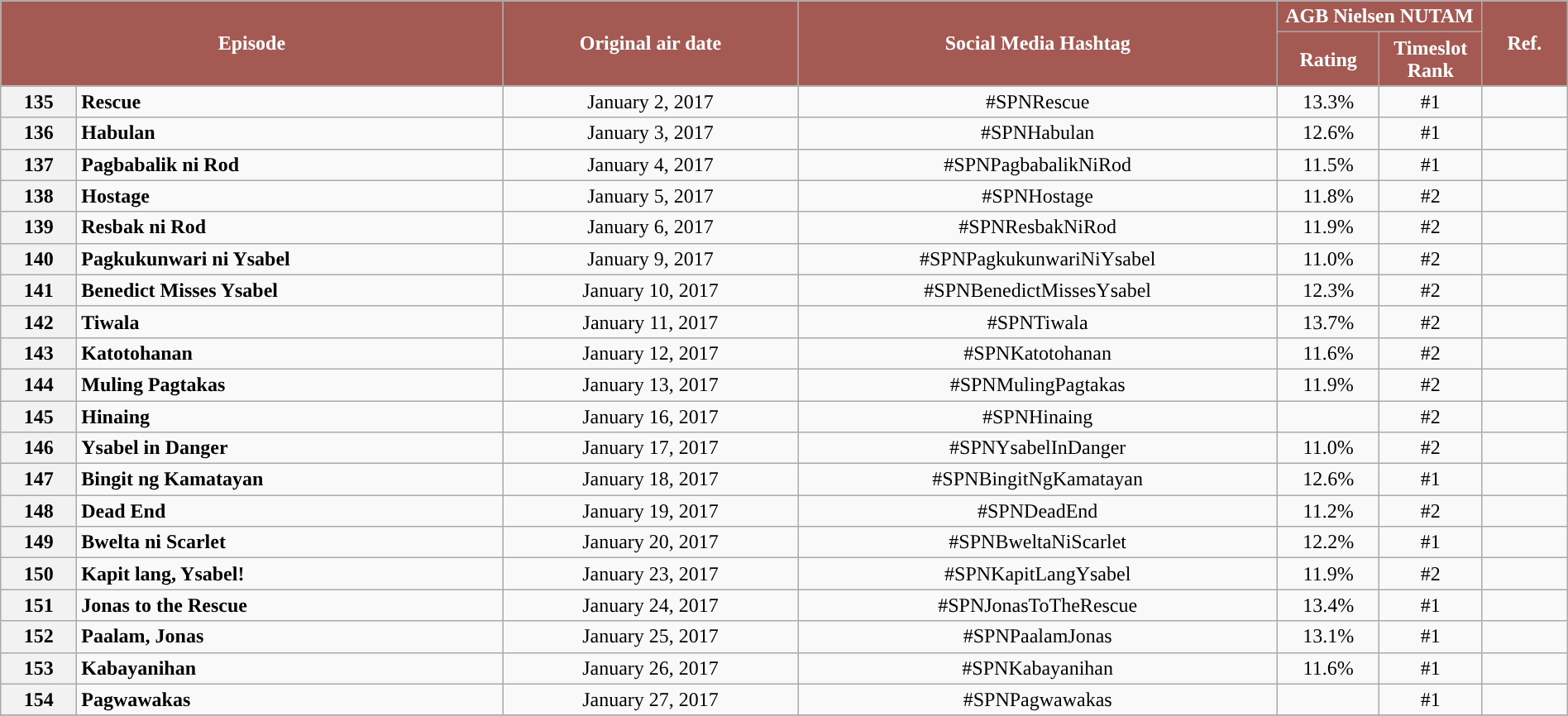<table class="wikitable" style="text-align:center; font-size:100%; line-height:18px;"  width="100%">
<tr>
<th colspan="2" rowspan="2" style="background-color:#A45A52; color:#ffffff;">Episode</th>
<th style="background:#A45A52; color:white" rowspan="2">Original air date</th>
<th style="background:#A45A52; color:white" rowspan="2">Social Media Hashtag</th>
<th style="background-color:#A45A52; color:#ffffff;" colspan="2">AGB Nielsen NUTAM</th>
<th rowspan="2" style="background:#A45A52; color:white">Ref.</th>
</tr>
<tr style="text-align: center style=">
<th style="background-color:#A45A52; width:75px; color:#ffffff;">Rating</th>
<th style="background-color:#A45A52; width:75px; color:#ffffff;">Timeslot Rank</th>
</tr>
<tr>
<th>135</th>
<td style="text-align: left;"><strong>Rescue</strong></td>
<td>January 2, 2017</td>
<td>#SPNRescue</td>
<td>13.3%</td>
<td>#1</td>
<td></td>
</tr>
<tr>
<th>136</th>
<td style="text-align: left;"><strong>Habulan</strong></td>
<td>January 3, 2017</td>
<td>#SPNHabulan</td>
<td>12.6%</td>
<td>#1</td>
<td></td>
</tr>
<tr>
<th>137</th>
<td style="text-align: left;"><strong>Pagbabalik ni Rod</strong></td>
<td>January 4, 2017</td>
<td>#SPNPagbabalikNiRod</td>
<td>11.5%</td>
<td>#1</td>
<td></td>
</tr>
<tr>
<th>138</th>
<td style="text-align: left;"><strong>Hostage</strong></td>
<td>January 5, 2017</td>
<td>#SPNHostage</td>
<td>11.8%</td>
<td>#2</td>
<td></td>
</tr>
<tr>
<th>139</th>
<td style="text-align: left;"><strong>Resbak ni Rod</strong></td>
<td>January 6, 2017</td>
<td>#SPNResbakNiRod</td>
<td>11.9%</td>
<td>#2</td>
<td></td>
</tr>
<tr>
<th>140</th>
<td style="text-align: left;"><strong>Pagkukunwari ni Ysabel</strong></td>
<td>January 9, 2017</td>
<td>#SPNPagkukunwariNiYsabel</td>
<td>11.0%</td>
<td>#2</td>
<td></td>
</tr>
<tr>
<th>141</th>
<td style="text-align: left;"><strong>Benedict Misses Ysabel</strong></td>
<td>January 10, 2017</td>
<td>#SPNBenedictMissesYsabel</td>
<td>12.3%</td>
<td>#2</td>
<td></td>
</tr>
<tr>
<th>142</th>
<td style="text-align: left;"><strong>Tiwala</strong></td>
<td>January 11, 2017</td>
<td>#SPNTiwala</td>
<td>13.7%</td>
<td>#2</td>
<td></td>
</tr>
<tr>
<th>143</th>
<td style="text-align: left;"><strong>Katotohanan</strong></td>
<td>January 12, 2017</td>
<td>#SPNKatotohanan</td>
<td>11.6%</td>
<td>#2</td>
<td></td>
</tr>
<tr>
<th>144</th>
<td style="text-align: left;"><strong>Muling Pagtakas</strong></td>
<td>January 13, 2017</td>
<td>#SPNMulingPagtakas</td>
<td>11.9%</td>
<td>#2</td>
<td></td>
</tr>
<tr>
<th>145</th>
<td style="text-align: left;"><strong>Hinaing</strong></td>
<td>January 16, 2017</td>
<td>#SPNHinaing</td>
<td></td>
<td>#2</td>
<td></td>
</tr>
<tr>
<th>146</th>
<td style="text-align: left;"><strong>Ysabel in Danger</strong></td>
<td>January 17, 2017</td>
<td>#SPNYsabelInDanger</td>
<td>11.0%</td>
<td>#2</td>
<td></td>
</tr>
<tr>
<th>147</th>
<td style="text-align: left;"><strong>Bingit ng Kamatayan</strong></td>
<td>January 18, 2017</td>
<td>#SPNBingitNgKamatayan</td>
<td>12.6%</td>
<td>#1</td>
<td></td>
</tr>
<tr>
<th>148</th>
<td style="text-align: left;"><strong>Dead End</strong></td>
<td>January 19, 2017</td>
<td>#SPNDeadEnd</td>
<td>11.2%</td>
<td>#2</td>
<td></td>
</tr>
<tr>
<th>149</th>
<td style="text-align: left;"><strong>Bwelta ni Scarlet</strong></td>
<td>January 20, 2017</td>
<td>#SPNBweltaNiScarlet</td>
<td>12.2%</td>
<td>#1</td>
<td></td>
</tr>
<tr>
<th>150</th>
<td style="text-align: left;"><strong>Kapit lang, Ysabel!</strong></td>
<td>January 23, 2017</td>
<td>#SPNKapitLangYsabel</td>
<td>11.9%</td>
<td>#2</td>
<td></td>
</tr>
<tr>
<th>151</th>
<td style="text-align: left;"><strong>Jonas to the Rescue</strong></td>
<td>January 24, 2017</td>
<td>#SPNJonasToTheRescue</td>
<td>13.4%</td>
<td>#1</td>
<td></td>
</tr>
<tr>
<th>152</th>
<td style="text-align: left;"><strong>Paalam, Jonas</strong></td>
<td>January 25, 2017</td>
<td>#SPNPaalamJonas</td>
<td>13.1%</td>
<td>#1</td>
<td></td>
</tr>
<tr>
<th>153</th>
<td style="text-align: left;"><strong>Kabayanihan</strong></td>
<td>January 26, 2017</td>
<td>#SPNKabayanihan</td>
<td>11.6%</td>
<td>#1</td>
<td></td>
</tr>
<tr>
<th>154</th>
<td style="text-align: left;"><strong>Pagwawakas</strong></td>
<td>January 27, 2017</td>
<td>#SPNPagwawakas</td>
<td></td>
<td>#1</td>
<td></td>
</tr>
<tr>
</tr>
</table>
